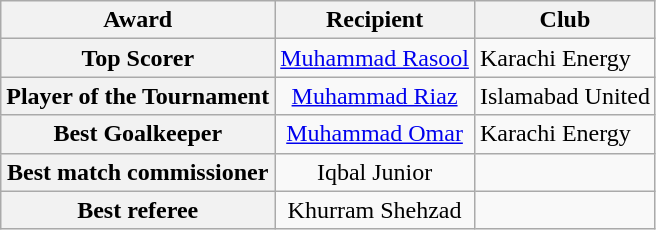<table class="wikitable" style="text-align:center">
<tr>
<th>Award</th>
<th>Recipient</th>
<th>Club</th>
</tr>
<tr>
<th>Top Scorer</th>
<td align="center"><a href='#'>Muhammad Rasool</a></td>
<td align="left">Karachi Energy</td>
</tr>
<tr>
<th>Player of the Tournament</th>
<td align="center"><a href='#'>Muhammad Riaz</a></td>
<td align="left">Islamabad United</td>
</tr>
<tr>
<th>Best Goalkeeper</th>
<td align="center"><a href='#'>Muhammad Omar</a></td>
<td align="left">Karachi Energy</td>
</tr>
<tr>
<th>Best match commissioner</th>
<td>Iqbal Junior</td>
<td></td>
</tr>
<tr>
<th>Best referee</th>
<td>Khurram Shehzad</td>
<td></td>
</tr>
</table>
